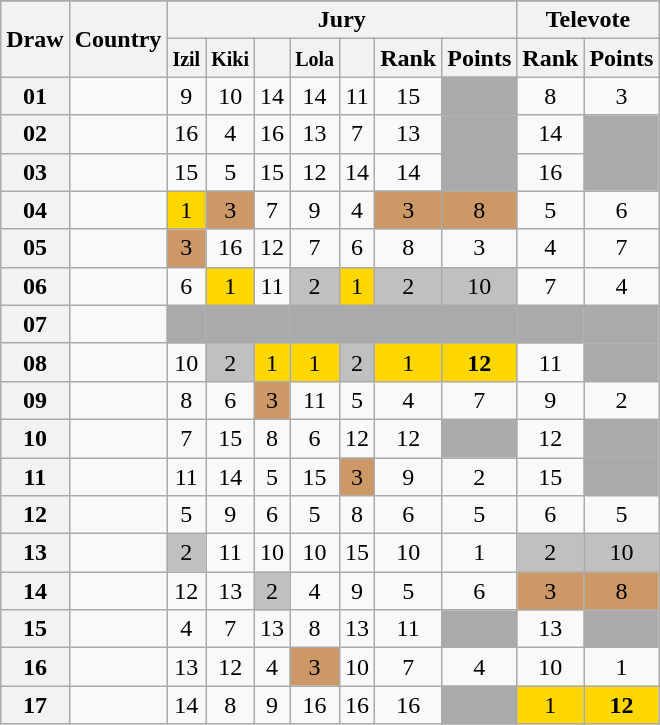<table class="sortable wikitable collapsible plainrowheaders" style="text-align:center;">
<tr>
</tr>
<tr>
<th scope="col" rowspan="2">Draw</th>
<th scope="col" rowspan="2">Country</th>
<th scope="col" colspan="7">Jury</th>
<th scope="col" colspan="2">Televote</th>
</tr>
<tr>
<th scope="col"><small>Izil</small></th>
<th scope="col"><small>Kiki</small></th>
<th scope="col"><small></small></th>
<th scope="col"><small>Lola</small></th>
<th scope="col"><small></small></th>
<th scope="col">Rank</th>
<th scope="col">Points</th>
<th scope="col">Rank</th>
<th scope="col">Points</th>
</tr>
<tr>
<th scope="row" style="text-align:center;">01</th>
<td style="text-align:left;"></td>
<td>9</td>
<td>10</td>
<td>14</td>
<td>14</td>
<td>11</td>
<td>15</td>
<td style="background:#AAAAAA;"></td>
<td>8</td>
<td>3</td>
</tr>
<tr>
<th scope="row" style="text-align:center;">02</th>
<td style="text-align:left;"></td>
<td>16</td>
<td>4</td>
<td>16</td>
<td>13</td>
<td>7</td>
<td>13</td>
<td style="background:#AAAAAA;"></td>
<td>14</td>
<td style="background:#AAAAAA;"></td>
</tr>
<tr>
<th scope="row" style="text-align:center;">03</th>
<td style="text-align:left;"></td>
<td>15</td>
<td>5</td>
<td>15</td>
<td>12</td>
<td>14</td>
<td>14</td>
<td style="background:#AAAAAA;"></td>
<td>16</td>
<td style="background:#AAAAAA;"></td>
</tr>
<tr>
<th scope="row" style="text-align:center;">04</th>
<td style="text-align:left;"></td>
<td style="background:gold;">1</td>
<td style="background:#CC9966;">3</td>
<td>7</td>
<td>9</td>
<td>4</td>
<td style="background:#CC9966;">3</td>
<td style="background:#CC9966;">8</td>
<td>5</td>
<td>6</td>
</tr>
<tr>
<th scope="row" style="text-align:center;">05</th>
<td style="text-align:left;"></td>
<td style="background:#CC9966;">3</td>
<td>16</td>
<td>12</td>
<td>7</td>
<td>6</td>
<td>8</td>
<td>3</td>
<td>4</td>
<td>7</td>
</tr>
<tr>
<th scope="row" style="text-align:center;">06</th>
<td style="text-align:left;"></td>
<td>6</td>
<td style="background:gold;">1</td>
<td>11</td>
<td style="background:silver;">2</td>
<td style="background:gold;">1</td>
<td style="background:silver;">2</td>
<td style="background:silver;">10</td>
<td>7</td>
<td>4</td>
</tr>
<tr class="sortbottom">
<th scope="row" style="text-align:center;">07</th>
<td style="text-align:left;"></td>
<td style="background:#AAAAAA;"></td>
<td style="background:#AAAAAA;"></td>
<td style="background:#AAAAAA;"></td>
<td style="background:#AAAAAA;"></td>
<td style="background:#AAAAAA;"></td>
<td style="background:#AAAAAA;"></td>
<td style="background:#AAAAAA;"></td>
<td style="background:#AAAAAA;"></td>
<td style="background:#AAAAAA;"></td>
</tr>
<tr>
<th scope="row" style="text-align:center;">08</th>
<td style="text-align:left;"></td>
<td>10</td>
<td style="background:silver;">2</td>
<td style="background:gold;">1</td>
<td style="background:gold;">1</td>
<td style="background:silver;">2</td>
<td style="background:gold;">1</td>
<td style="background:gold;"><strong>12</strong></td>
<td>11</td>
<td style="background:#AAAAAA;"></td>
</tr>
<tr>
<th scope="row" style="text-align:center;">09</th>
<td style="text-align:left;"></td>
<td>8</td>
<td>6</td>
<td style="background:#CC9966;">3</td>
<td>11</td>
<td>5</td>
<td>4</td>
<td>7</td>
<td>9</td>
<td>2</td>
</tr>
<tr>
<th scope="row" style="text-align:center;">10</th>
<td style="text-align:left;"></td>
<td>7</td>
<td>15</td>
<td>8</td>
<td>6</td>
<td>12</td>
<td>12</td>
<td style="background:#AAAAAA;"></td>
<td>12</td>
<td style="background:#AAAAAA;"></td>
</tr>
<tr>
<th scope="row" style="text-align:center;">11</th>
<td style="text-align:left;"></td>
<td>11</td>
<td>14</td>
<td>5</td>
<td>15</td>
<td style="background:#CC9966;">3</td>
<td>9</td>
<td>2</td>
<td>15</td>
<td style="background:#AAAAAA;"></td>
</tr>
<tr>
<th scope="row" style="text-align:center;">12</th>
<td style="text-align:left;"></td>
<td>5</td>
<td>9</td>
<td>6</td>
<td>5</td>
<td>8</td>
<td>6</td>
<td>5</td>
<td>6</td>
<td>5</td>
</tr>
<tr>
<th scope="row" style="text-align:center;">13</th>
<td style="text-align:left;"></td>
<td style="background:silver;">2</td>
<td>11</td>
<td>10</td>
<td>10</td>
<td>15</td>
<td>10</td>
<td>1</td>
<td style="background:silver;">2</td>
<td style="background:silver;">10</td>
</tr>
<tr>
<th scope="row" style="text-align:center;">14</th>
<td style="text-align:left;"></td>
<td>12</td>
<td>13</td>
<td style="background:silver;">2</td>
<td>4</td>
<td>9</td>
<td>5</td>
<td>6</td>
<td style="background:#CC9966;">3</td>
<td style="background:#CC9966;">8</td>
</tr>
<tr>
<th scope="row" style="text-align:center;">15</th>
<td style="text-align:left;"></td>
<td>4</td>
<td>7</td>
<td>13</td>
<td>8</td>
<td>13</td>
<td>11</td>
<td style="background:#AAAAAA;"></td>
<td>13</td>
<td style="background:#AAAAAA;"></td>
</tr>
<tr>
<th scope="row" style="text-align:center;">16</th>
<td style="text-align:left;"></td>
<td>13</td>
<td>12</td>
<td>4</td>
<td style="background:#CC9966;">3</td>
<td>10</td>
<td>7</td>
<td>4</td>
<td>10</td>
<td>1</td>
</tr>
<tr>
<th scope="row" style="text-align:center;">17</th>
<td style="text-align:left;"></td>
<td>14</td>
<td>8</td>
<td>9</td>
<td>16</td>
<td>16</td>
<td>16</td>
<td style="background:#AAAAAA;"></td>
<td style="background:gold;">1</td>
<td style="background:gold;"><strong>12</strong></td>
</tr>
</table>
